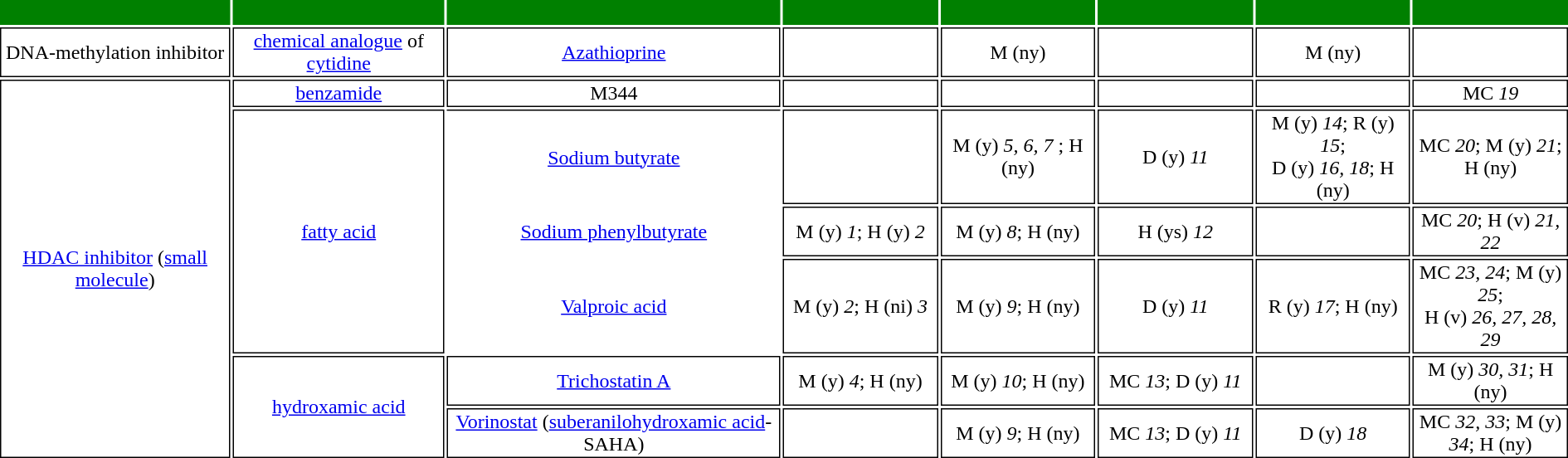<table align="center" style="border: 0px green" class="table">
<tr style="background:green;border:1px solid green;" cellspacing=0 cellpadding=5px align="center" width=70%>
</tr>
<tr style="font-weight:bold; text-align:center; background:green; color:green ; border:1px green">
<th>Function</th>
<th>Classification</th>
<th>Drug</th>
<th width=10%>ALS</th>
<th width=10%>AD</th>
<th width=10%>HD</th>
<th width=10%>PD</th>
<th width=10%>SMA</th>
</tr>
<tr>
<td align="center" style="border:1px solid black">DNA-methylation inhibitor</td>
<td align="center" style="border:1px solid black"><a href='#'>chemical analogue</a> of <a href='#'>cytidine</a></td>
<td align="center" style="border:1px solid black"><a href='#'>Azathioprine</a></td>
<td align="center" style="border:1px solid black"></td>
<td align="center" style="border:1px solid black">M (ny)</td>
<td align="center" style="border:1px solid black"></td>
<td align="center" style="border:1px solid black">M (ny)</td>
<td align="center" style="border:1px solid black"></td>
</tr>
<tr>
<td rowspan="6" align="center" style="border:1px solid black"><a href='#'>HDAC inhibitor</a> (<a href='#'>small molecule</a>)</td>
<td align="center" style="border:1px solid black"><a href='#'>benzamide</a></td>
<td align="center" style="border:1px solid black">M344</td>
<td align="center" style="border:1px solid black"></td>
<td align="center" style="border:1px solid black"></td>
<td align="center" style="border:1px solid black"></td>
<td align="center" style="border:1px solid black"></td>
<td align="center" style="border:1px solid black">MC <em>19</em></td>
</tr>
<tr>
<td rowspan="3" align="center" style="border:1px solid black"><a href='#'>fatty acid</a></td>
<td align="center" style="border-top:1px solid black"><a href='#'>Sodium butyrate</a></td>
<td align="center" style="border:1px solid black"></td>
<td align="center" style="border:1px solid black">M (y) <em>5, 6, 7</em> ; H (ny)</td>
<td align="center" style="border:1px solid black">D (y) <em>11</em></td>
<td align="center" style="border:1px solid black">M (y) <em>14</em>; R (y) <em>15</em>;<br>D (y) <em>16, 18</em>;  H (ny)</td>
<td align="center" style="border:1px solid black">MC <em>20</em>; M (y) <em>21</em>; H (ny)</td>
</tr>
<tr>
<td align="center"><a href='#'>Sodium phenylbutyrate</a></td>
<td align="center" style="border:1px solid black">M (y) <em>1</em>; H (y) <em>2</em></td>
<td align="center" style="border:1px solid black">M (y) <em>8</em>; H (ny)</td>
<td align="center" style="border:1px solid black">H (ys) <em>12</em></td>
<td align="center" style="border:1px solid black"></td>
<td align="center" style="border:1px solid black">MC <em>20</em>; H (v) <em>21, 22</em></td>
</tr>
<tr>
<td align="center"><a href='#'>Valproic acid</a></td>
<td align="center" style="border:1px solid black">M (y) <em>2</em>; H (ni) <em>3</em></td>
<td align="center" style="border:1px solid black">M (y) <em>9</em>; H (ny)</td>
<td align="center" style="border:1px solid black">D (y) <em>11</em></td>
<td align="center" style="border:1px solid black">R (y) <em>17</em>; H (ny)</td>
<td align="center" style="border:1px solid black">MC <em>23, 24</em>; M (y) <em>25</em>;<br>H (v) <em>26, 27, 28, 29</em></td>
</tr>
<tr>
<td rowspan="2" align="center" style="border:1px solid black"><a href='#'>hydroxamic acid</a></td>
<td align="center" style="border:1px solid black"><a href='#'>Trichostatin A</a></td>
<td align="center" style="border:1px solid black">M (y) <em>4</em>; H (ny)</td>
<td align="center" style="border:1px solid black">M (y) <em>10</em>; H (ny)</td>
<td align="center" style="border:1px solid black">MC <em>13</em>; D (y) <em>11</em></td>
<td align="center" style="border:1px solid black"></td>
<td align="center" style="border:1px solid black">M (y) <em>30, 31</em>; H (ny)</td>
</tr>
<tr>
<td align="center" style="border:1px solid black"><a href='#'>Vorinostat</a> (<a href='#'>suberanilohydroxamic acid</a>-SAHA)</td>
<td align="center" style="border:1px solid black"></td>
<td align="center" style="border:1px solid black">M (y) <em>9</em>; H (ny)</td>
<td align="center" style="border:1px solid black">MC <em>13</em>; D (y) <em>11</em></td>
<td align="center" style="border:1px solid black">D (y) <em>18</em></td>
<td align="center" style="border:1px solid black">MC <em>32, 33</em>; M (y) <em>34</em>; H (ny)</td>
</tr>
</table>
